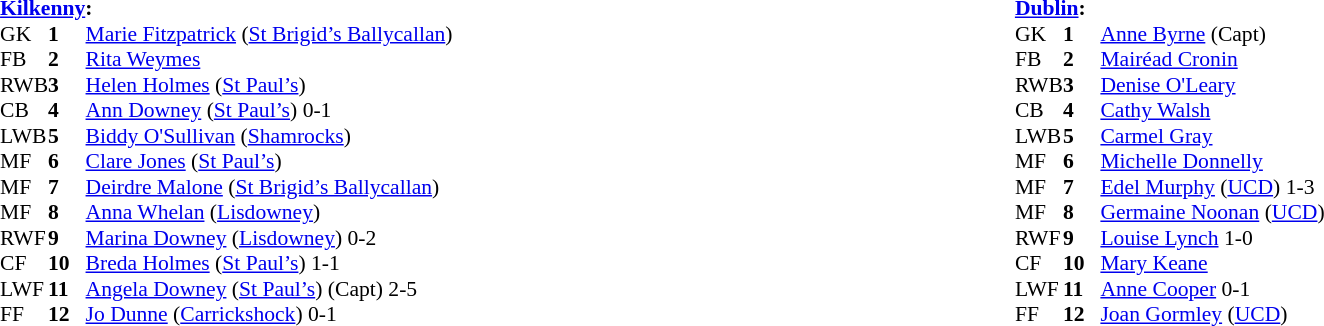<table width="100%">
<tr>
<td valign="top"></td>
<td valign="top" width="50%"><br><table style="font-size: 90%" cellspacing="0" cellpadding="0" align=center>
<tr>
<td colspan="4"><strong><a href='#'>Kilkenny</a>:</strong></td>
</tr>
<tr>
<th width="25"></th>
<th width="25"></th>
</tr>
<tr>
<td>GK</td>
<td><strong>1</strong></td>
<td><a href='#'>Marie Fitzpatrick</a> (<a href='#'>St Brigid’s Ballycallan</a>)</td>
</tr>
<tr>
<td>FB</td>
<td><strong>2</strong></td>
<td><a href='#'>Rita Weymes</a></td>
</tr>
<tr>
<td>RWB</td>
<td><strong>3</strong></td>
<td><a href='#'>Helen Holmes</a> (<a href='#'>St Paul’s</a>)</td>
</tr>
<tr>
<td>CB</td>
<td><strong>4</strong></td>
<td><a href='#'>Ann Downey</a> (<a href='#'>St Paul’s</a>) 0-1</td>
</tr>
<tr>
<td>LWB</td>
<td><strong>5</strong></td>
<td><a href='#'>Biddy O'Sullivan</a> (<a href='#'>Shamrocks</a>)</td>
</tr>
<tr>
<td>MF</td>
<td><strong>6</strong></td>
<td><a href='#'>Clare Jones</a> (<a href='#'>St Paul’s</a>)</td>
</tr>
<tr>
<td>MF</td>
<td><strong>7</strong></td>
<td><a href='#'>Deirdre Malone</a> (<a href='#'>St Brigid’s Ballycallan</a>)</td>
</tr>
<tr>
<td>MF</td>
<td><strong>8</strong></td>
<td><a href='#'>Anna Whelan</a> (<a href='#'>Lisdowney</a>)</td>
</tr>
<tr>
<td>RWF</td>
<td><strong>9</strong></td>
<td><a href='#'>Marina Downey</a> (<a href='#'>Lisdowney</a>) 0-2</td>
</tr>
<tr>
<td>CF</td>
<td><strong>10</strong></td>
<td><a href='#'>Breda Holmes</a> (<a href='#'>St Paul’s</a>) 1-1</td>
</tr>
<tr>
<td>LWF</td>
<td><strong>11</strong></td>
<td><a href='#'>Angela Downey</a> (<a href='#'>St Paul’s</a>) (Capt) 2-5</td>
</tr>
<tr>
<td>FF</td>
<td><strong>12</strong></td>
<td><a href='#'>Jo Dunne</a> (<a href='#'>Carrickshock</a>) 0-1</td>
</tr>
<tr>
</tr>
</table>
</td>
<td valign="top" width="50%"><br><table style="font-size: 90%" cellspacing="0" cellpadding="0" align=center>
<tr>
<td colspan="4"><strong><a href='#'>Dublin</a>:</strong></td>
</tr>
<tr>
<th width="25"></th>
<th width="25"></th>
</tr>
<tr>
<td>GK</td>
<td><strong>1</strong></td>
<td><a href='#'>Anne Byrne</a> (Capt)</td>
</tr>
<tr>
<td>FB</td>
<td><strong>2</strong></td>
<td><a href='#'>Mairéad Cronin</a></td>
</tr>
<tr>
<td>RWB</td>
<td><strong>3</strong></td>
<td><a href='#'>Denise O'Leary</a></td>
</tr>
<tr>
<td>CB</td>
<td><strong>4</strong></td>
<td><a href='#'>Cathy Walsh</a></td>
</tr>
<tr>
<td>LWB</td>
<td><strong>5</strong></td>
<td><a href='#'>Carmel Gray</a></td>
</tr>
<tr>
<td>MF</td>
<td><strong>6</strong></td>
<td><a href='#'>Michelle Donnelly</a></td>
</tr>
<tr>
<td>MF</td>
<td><strong>7</strong></td>
<td><a href='#'>Edel Murphy</a> (<a href='#'>UCD</a>) 1-3</td>
</tr>
<tr>
<td>MF</td>
<td><strong>8</strong></td>
<td><a href='#'>Germaine Noonan</a> (<a href='#'>UCD</a>)</td>
</tr>
<tr>
<td>RWF</td>
<td><strong>9</strong></td>
<td><a href='#'>Louise Lynch</a> 1-0</td>
</tr>
<tr>
<td>CF</td>
<td><strong>10</strong></td>
<td><a href='#'>Mary Keane</a></td>
</tr>
<tr>
<td>LWF</td>
<td><strong>11</strong></td>
<td><a href='#'>Anne Cooper</a> 0-1</td>
</tr>
<tr>
<td>FF</td>
<td><strong>12</strong></td>
<td><a href='#'>Joan Gormley</a> (<a href='#'>UCD</a>)</td>
</tr>
<tr>
</tr>
</table>
</td>
</tr>
</table>
